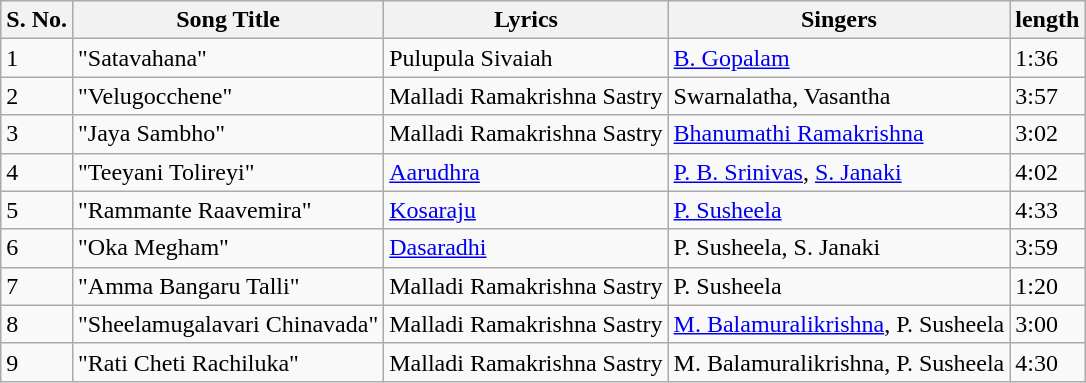<table class="wikitable">
<tr>
<th>S. No.</th>
<th>Song Title</th>
<th>Lyrics</th>
<th>Singers</th>
<th>length</th>
</tr>
<tr>
<td>1</td>
<td>"Satavahana"</td>
<td>Pulupula Sivaiah</td>
<td><a href='#'>B. Gopalam</a></td>
<td>1:36</td>
</tr>
<tr>
<td>2</td>
<td>"Velugocchene"</td>
<td>Malladi Ramakrishna Sastry</td>
<td>Swarnalatha, Vasantha</td>
<td>3:57</td>
</tr>
<tr>
<td>3</td>
<td>"Jaya Sambho"</td>
<td>Malladi Ramakrishna Sastry</td>
<td><a href='#'>Bhanumathi Ramakrishna</a></td>
<td>3:02</td>
</tr>
<tr>
<td>4</td>
<td>"Teeyani Tolireyi"</td>
<td><a href='#'>Aarudhra</a></td>
<td><a href='#'>P. B. Srinivas</a>, <a href='#'>S. Janaki</a></td>
<td>4:02</td>
</tr>
<tr>
<td>5</td>
<td>"Rammante Raavemira"</td>
<td><a href='#'>Kosaraju</a></td>
<td><a href='#'>P. Susheela</a></td>
<td>4:33</td>
</tr>
<tr>
<td>6</td>
<td>"Oka Megham"</td>
<td><a href='#'>Dasaradhi</a></td>
<td>P. Susheela, S. Janaki</td>
<td>3:59</td>
</tr>
<tr>
<td>7</td>
<td>"Amma Bangaru Talli"</td>
<td>Malladi Ramakrishna Sastry</td>
<td>P. Susheela</td>
<td>1:20</td>
</tr>
<tr>
<td>8</td>
<td>"Sheelamugalavari Chinavada"</td>
<td>Malladi Ramakrishna Sastry</td>
<td><a href='#'>M. Balamuralikrishna</a>, P. Susheela</td>
<td>3:00</td>
</tr>
<tr>
<td>9</td>
<td>"Rati Cheti Rachiluka"</td>
<td>Malladi Ramakrishna Sastry</td>
<td>M. Balamuralikrishna, P. Susheela</td>
<td>4:30</td>
</tr>
</table>
